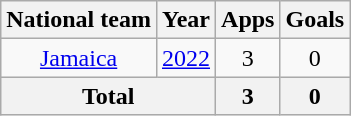<table class="wikitable" style="text-align:center">
<tr>
<th>National team</th>
<th>Year</th>
<th>Apps</th>
<th>Goals</th>
</tr>
<tr>
<td><a href='#'>Jamaica</a></td>
<td><a href='#'>2022</a></td>
<td>3</td>
<td>0</td>
</tr>
<tr>
<th colspan=2>Total</th>
<th>3</th>
<th>0</th>
</tr>
</table>
